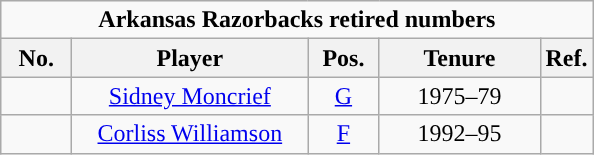<table class="wikitable sortable" style="text-align:center">
<tr>
<td colspan="7"><strong>Arkansas Razorbacks retired numbers</strong></td>
</tr>
<tr>
<th width=40px>No.</th>
<th width=150px>Player</th>
<th width=40px>Pos.</th>
<th width=100px>Tenure</th>
<th width=px>Ref.</th>
</tr>
<tr>
<td></td>
<td><a href='#'>Sidney Moncrief</a></td>
<td><a href='#'>G</a></td>
<td>1975–79</td>
<td></td>
</tr>
<tr>
<td></td>
<td><a href='#'>Corliss Williamson</a></td>
<td><a href='#'>F</a></td>
<td>1992–95</td>
<td></td>
</tr>
</table>
